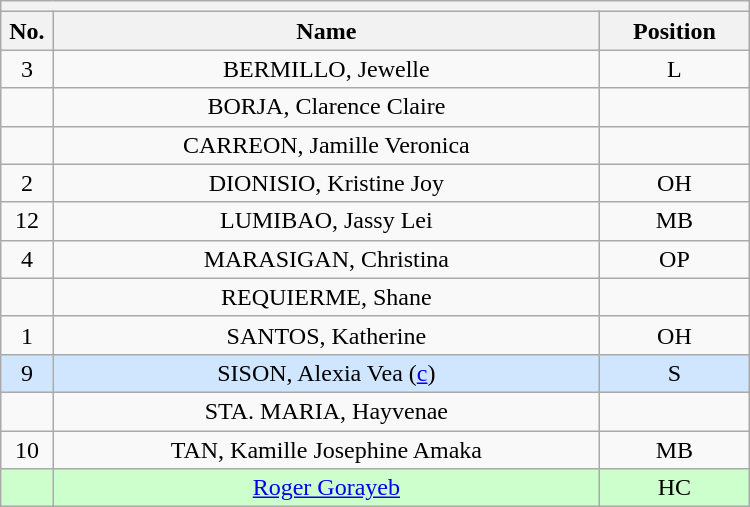<table class="wikitable mw-collapsible mw-collapsed" style="text-align:center; width:500px; border:none">
<tr>
<th style="text-align:center" colspan="3"></th>
</tr>
<tr>
<th style="width:7%">No.</th>
<th>Name</th>
<th style="width:20%">Position</th>
</tr>
<tr>
<td>3</td>
<td>BERMILLO, Jewelle</td>
<td>L</td>
</tr>
<tr>
<td></td>
<td>BORJA, Clarence Claire</td>
<td></td>
</tr>
<tr>
<td></td>
<td>CARREON, Jamille Veronica</td>
<td></td>
</tr>
<tr>
<td>2</td>
<td>DIONISIO, Kristine Joy</td>
<td>OH</td>
</tr>
<tr>
<td>12</td>
<td>LUMIBAO, Jassy Lei</td>
<td>MB</td>
</tr>
<tr>
<td>4</td>
<td>MARASIGAN, Christina</td>
<td>OP</td>
</tr>
<tr>
<td></td>
<td>REQUIERME, Shane</td>
<td></td>
</tr>
<tr>
<td>1</td>
<td>SANTOS, Katherine</td>
<td>OH</td>
</tr>
<tr bgcolor=#DOE6FF>
<td>9</td>
<td>SISON, Alexia  Vea (<a href='#'>c</a>)</td>
<td>S</td>
</tr>
<tr>
<td></td>
<td>STA. MARIA, Hayvenae</td>
<td></td>
</tr>
<tr>
<td>10</td>
<td>TAN, Kamille Josephine Amaka</td>
<td>MB</td>
</tr>
<tr bgcolor=#CCFFCC>
<td></td>
<td><a href='#'>Roger Gorayeb</a></td>
<td>HC</td>
</tr>
</table>
